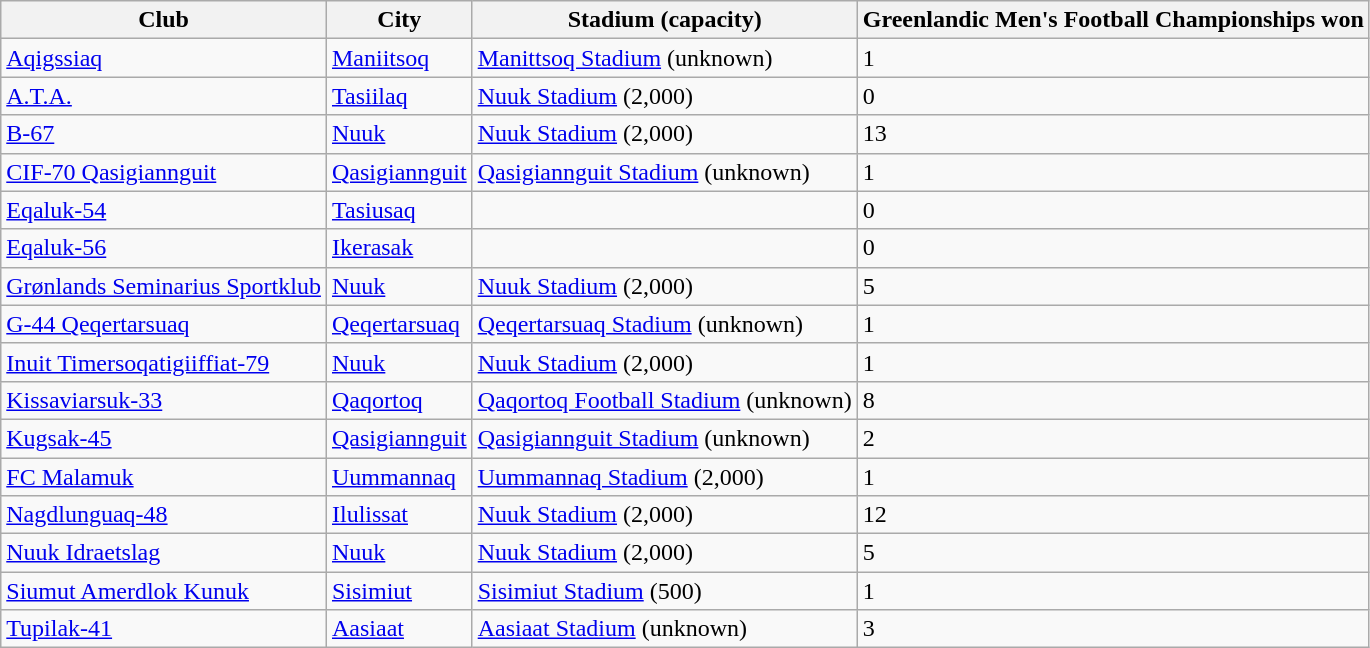<table class="wikitable sortable">
<tr>
<th>Club</th>
<th>City</th>
<th>Stadium (capacity)</th>
<th>Greenlandic Men's Football Championships won</th>
</tr>
<tr>
<td><a href='#'>Aqigssiaq</a></td>
<td><a href='#'>Maniitsoq</a></td>
<td><a href='#'>Manittsoq Stadium</a> (unknown)</td>
<td>1</td>
</tr>
<tr>
<td><a href='#'>A.T.A.</a></td>
<td><a href='#'>Tasiilaq</a></td>
<td><a href='#'>Nuuk Stadium</a> (2,000)</td>
<td>0</td>
</tr>
<tr>
<td><a href='#'>B-67</a></td>
<td><a href='#'>Nuuk</a></td>
<td><a href='#'>Nuuk Stadium</a> (2,000)</td>
<td>13</td>
</tr>
<tr>
<td><a href='#'>CIF-70 Qasigiannguit</a></td>
<td><a href='#'>Qasigiannguit</a></td>
<td><a href='#'>Qasigiannguit Stadium</a> (unknown)</td>
<td>1</td>
</tr>
<tr>
<td><a href='#'>Eqaluk-54</a></td>
<td><a href='#'>Tasiusaq</a></td>
<td></td>
<td>0</td>
</tr>
<tr>
<td><a href='#'>Eqaluk-56</a></td>
<td><a href='#'>Ikerasak</a></td>
<td></td>
<td>0</td>
</tr>
<tr>
<td><a href='#'>Grønlands Seminarius Sportklub</a></td>
<td><a href='#'>Nuuk</a></td>
<td><a href='#'>Nuuk Stadium</a> (2,000)</td>
<td>5</td>
</tr>
<tr>
<td><a href='#'>G-44 Qeqertarsuaq</a></td>
<td><a href='#'>Qeqertarsuaq</a></td>
<td><a href='#'>Qeqertarsuaq Stadium</a> (unknown)</td>
<td>1</td>
</tr>
<tr>
<td><a href='#'>Inuit Timersoqatigiiffiat-79</a></td>
<td><a href='#'>Nuuk</a></td>
<td><a href='#'>Nuuk Stadium</a> (2,000)</td>
<td>1</td>
</tr>
<tr>
<td><a href='#'>Kissaviarsuk-33</a></td>
<td><a href='#'>Qaqortoq</a></td>
<td><a href='#'>Qaqortoq Football Stadium</a> (unknown)</td>
<td>8</td>
</tr>
<tr>
<td><a href='#'>Kugsak-45</a></td>
<td><a href='#'>Qasigiannguit</a></td>
<td><a href='#'>Qasigiannguit Stadium</a> (unknown)</td>
<td>2</td>
</tr>
<tr>
<td><a href='#'>FC Malamuk</a></td>
<td><a href='#'>Uummannaq</a></td>
<td><a href='#'>Uummannaq Stadium</a> (2,000)</td>
<td>1</td>
</tr>
<tr>
<td><a href='#'>Nagdlunguaq-48</a></td>
<td><a href='#'>Ilulissat</a></td>
<td><a href='#'>Nuuk Stadium</a> (2,000)</td>
<td>12</td>
</tr>
<tr>
<td><a href='#'>Nuuk Idraetslag</a></td>
<td><a href='#'>Nuuk</a></td>
<td><a href='#'>Nuuk Stadium</a> (2,000)</td>
<td>5</td>
</tr>
<tr>
<td><a href='#'>Siumut Amerdlok Kunuk</a></td>
<td><a href='#'>Sisimiut</a></td>
<td><a href='#'>Sisimiut Stadium</a> (500)</td>
<td>1</td>
</tr>
<tr>
<td><a href='#'>Tupilak-41</a></td>
<td><a href='#'>Aasiaat</a></td>
<td><a href='#'>Aasiaat Stadium</a> (unknown)</td>
<td>3</td>
</tr>
</table>
